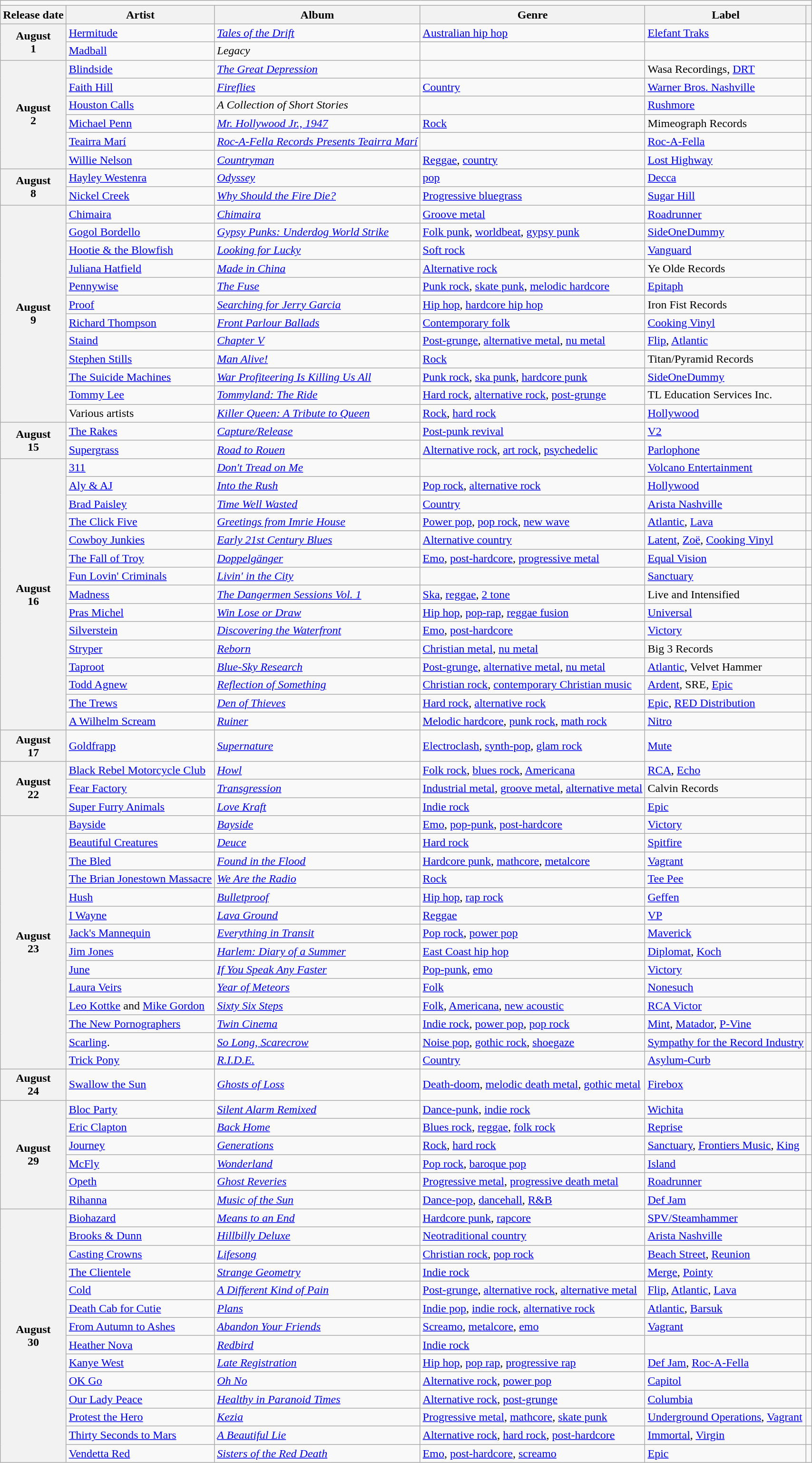<table class="wikitable plainrowheaders">
<tr>
<td colspan="6" style="text-align:center;"></td>
</tr>
<tr>
<th scope="col">Release date</th>
<th scope="col">Artist</th>
<th scope="col">Album</th>
<th scope="col">Genre</th>
<th scope="col">Label</th>
<th scope="col"></th>
</tr>
<tr>
<th scope="row" rowspan="2" style="text-align:center;">August<br>1</th>
<td><a href='#'>Hermitude</a></td>
<td><em><a href='#'>Tales of the Drift</a></em></td>
<td><a href='#'>Australian hip hop</a></td>
<td><a href='#'>Elefant Traks</a></td>
<td></td>
</tr>
<tr>
<td><a href='#'>Madball</a></td>
<td><em>Legacy</em></td>
<td></td>
<td></td>
<td></td>
</tr>
<tr>
<th scope="row" rowspan="6" style="text-align:center;">August<br>2</th>
<td><a href='#'>Blindside</a></td>
<td><em><a href='#'>The Great Depression</a></em></td>
<td></td>
<td>Wasa Recordings, <a href='#'>DRT</a></td>
<td></td>
</tr>
<tr>
<td><a href='#'>Faith Hill</a></td>
<td><em><a href='#'>Fireflies</a></em></td>
<td><a href='#'>Country</a></td>
<td><a href='#'>Warner Bros. Nashville</a></td>
<td></td>
</tr>
<tr>
<td><a href='#'>Houston Calls</a></td>
<td><em>A Collection of Short Stories</em></td>
<td></td>
<td><a href='#'>Rushmore</a></td>
<td></td>
</tr>
<tr>
<td><a href='#'>Michael Penn</a></td>
<td><em><a href='#'>Mr. Hollywood Jr., 1947</a></em></td>
<td><a href='#'>Rock</a></td>
<td>Mimeograph Records</td>
<td></td>
</tr>
<tr>
<td><a href='#'>Teairra Marí</a></td>
<td><em><a href='#'>Roc-A-Fella Records Presents Teairra Marí</a></em></td>
<td></td>
<td><a href='#'>Roc-A-Fella</a></td>
<td></td>
</tr>
<tr>
<td><a href='#'>Willie Nelson</a></td>
<td><em><a href='#'>Countryman</a></em></td>
<td><a href='#'>Reggae</a>, <a href='#'>country</a></td>
<td><a href='#'>Lost Highway</a></td>
<td></td>
</tr>
<tr>
<th scope="row" rowspan="2" style="text-align:center;">August<br>8</th>
<td><a href='#'>Hayley Westenra</a></td>
<td><em><a href='#'>Odyssey</a></em></td>
<td><a href='#'>pop</a></td>
<td><a href='#'>Decca</a></td>
<td></td>
</tr>
<tr>
<td><a href='#'>Nickel Creek</a></td>
<td><em><a href='#'>Why Should the Fire Die?</a></em></td>
<td><a href='#'>Progressive bluegrass</a></td>
<td><a href='#'>Sugar Hill</a></td>
<td></td>
</tr>
<tr>
<th scope="row" rowspan="12" style="text-align:center;">August<br>9</th>
<td><a href='#'>Chimaira</a></td>
<td><em><a href='#'>Chimaira</a></em></td>
<td><a href='#'>Groove metal</a></td>
<td><a href='#'>Roadrunner</a></td>
<td></td>
</tr>
<tr>
<td><a href='#'>Gogol Bordello</a></td>
<td><em><a href='#'>Gypsy Punks: Underdog World Strike</a></em></td>
<td><a href='#'>Folk punk</a>, <a href='#'>worldbeat</a>, <a href='#'>gypsy punk</a></td>
<td><a href='#'>SideOneDummy</a></td>
<td></td>
</tr>
<tr>
<td><a href='#'>Hootie & the Blowfish</a></td>
<td><em><a href='#'>Looking for Lucky</a></em></td>
<td><a href='#'>Soft rock</a></td>
<td><a href='#'>Vanguard</a></td>
<td></td>
</tr>
<tr>
<td><a href='#'>Juliana Hatfield</a></td>
<td><em><a href='#'>Made in China</a></em></td>
<td><a href='#'>Alternative rock</a></td>
<td>Ye Olde Records</td>
<td></td>
</tr>
<tr>
<td><a href='#'>Pennywise</a></td>
<td><em><a href='#'>The Fuse</a></em></td>
<td><a href='#'>Punk rock</a>, <a href='#'>skate punk</a>, <a href='#'>melodic hardcore</a></td>
<td><a href='#'>Epitaph</a></td>
<td></td>
</tr>
<tr>
<td><a href='#'>Proof</a></td>
<td><em><a href='#'>Searching for Jerry Garcia</a></em></td>
<td><a href='#'>Hip hop</a>, <a href='#'>hardcore hip hop</a></td>
<td>Iron Fist Records</td>
<td></td>
</tr>
<tr>
<td><a href='#'>Richard Thompson</a></td>
<td><em><a href='#'>Front Parlour Ballads</a></em></td>
<td><a href='#'>Contemporary folk</a></td>
<td><a href='#'>Cooking Vinyl</a></td>
<td></td>
</tr>
<tr>
<td><a href='#'>Staind</a></td>
<td><em><a href='#'>Chapter V</a></em></td>
<td><a href='#'>Post-grunge</a>, <a href='#'>alternative metal</a>, <a href='#'>nu metal</a></td>
<td><a href='#'>Flip</a>, <a href='#'>Atlantic</a></td>
<td></td>
</tr>
<tr>
<td><a href='#'>Stephen Stills</a></td>
<td><em><a href='#'>Man Alive!</a></em></td>
<td><a href='#'>Rock</a></td>
<td>Titan/Pyramid Records</td>
<td></td>
</tr>
<tr>
<td><a href='#'>The Suicide Machines</a></td>
<td><em><a href='#'>War Profiteering Is Killing Us All</a></em></td>
<td><a href='#'>Punk rock</a>, <a href='#'>ska punk</a>, <a href='#'>hardcore punk</a></td>
<td><a href='#'>SideOneDummy</a></td>
<td></td>
</tr>
<tr>
<td><a href='#'>Tommy Lee</a></td>
<td><em><a href='#'>Tommyland: The Ride</a></em></td>
<td><a href='#'>Hard rock</a>, <a href='#'>alternative rock</a>, <a href='#'>post-grunge</a></td>
<td>TL Education Services Inc.</td>
<td></td>
</tr>
<tr>
<td>Various artists</td>
<td><em><a href='#'>Killer Queen: A Tribute to Queen</a></em></td>
<td><a href='#'>Rock</a>, <a href='#'>hard rock</a></td>
<td><a href='#'>Hollywood</a></td>
<td></td>
</tr>
<tr>
<th scope="row" rowspan="2" style="text-align:center;">August<br>15</th>
<td><a href='#'>The Rakes</a></td>
<td><em><a href='#'>Capture/Release</a></em></td>
<td><a href='#'>Post-punk revival</a></td>
<td><a href='#'>V2</a></td>
<td></td>
</tr>
<tr>
<td><a href='#'>Supergrass</a></td>
<td><em><a href='#'>Road to Rouen</a></em></td>
<td><a href='#'>Alternative rock</a>, <a href='#'>art rock</a>, <a href='#'>psychedelic</a></td>
<td><a href='#'>Parlophone</a></td>
<td></td>
</tr>
<tr>
<th scope="row" rowspan="15" style="text-align:center;">August<br>16</th>
<td><a href='#'>311</a></td>
<td><em><a href='#'>Don't Tread on Me</a></em></td>
<td></td>
<td><a href='#'>Volcano Entertainment</a></td>
<td></td>
</tr>
<tr>
<td><a href='#'>Aly & AJ</a></td>
<td><em><a href='#'>Into the Rush</a></em></td>
<td><a href='#'>Pop rock</a>, <a href='#'>alternative rock</a></td>
<td><a href='#'>Hollywood</a></td>
<td></td>
</tr>
<tr>
<td><a href='#'>Brad Paisley</a></td>
<td><em><a href='#'>Time Well Wasted</a></em></td>
<td><a href='#'>Country</a></td>
<td><a href='#'>Arista Nashville</a></td>
<td></td>
</tr>
<tr>
<td><a href='#'>The Click Five</a></td>
<td><em><a href='#'>Greetings from Imrie House</a></em></td>
<td><a href='#'>Power pop</a>, <a href='#'>pop rock</a>, <a href='#'>new wave</a></td>
<td><a href='#'>Atlantic</a>, <a href='#'>Lava</a></td>
<td></td>
</tr>
<tr>
<td><a href='#'>Cowboy Junkies</a></td>
<td><em><a href='#'>Early 21st Century Blues</a></em></td>
<td><a href='#'>Alternative country</a></td>
<td><a href='#'>Latent</a>, <a href='#'>Zoë</a>, <a href='#'>Cooking Vinyl</a></td>
<td></td>
</tr>
<tr>
<td><a href='#'>The Fall of Troy</a></td>
<td><em><a href='#'>Doppelgänger</a></em></td>
<td><a href='#'>Emo</a>, <a href='#'>post-hardcore</a>, <a href='#'>progressive metal</a></td>
<td><a href='#'>Equal Vision</a></td>
<td></td>
</tr>
<tr>
<td><a href='#'>Fun Lovin' Criminals</a></td>
<td><em><a href='#'>Livin' in the City</a></em></td>
<td></td>
<td><a href='#'>Sanctuary</a></td>
<td></td>
</tr>
<tr>
<td><a href='#'>Madness</a></td>
<td><em><a href='#'>The Dangermen Sessions Vol. 1</a></em></td>
<td><a href='#'>Ska</a>, <a href='#'>reggae</a>, <a href='#'>2 tone</a></td>
<td>Live and Intensified</td>
<td></td>
</tr>
<tr>
<td><a href='#'>Pras Michel</a></td>
<td><em><a href='#'>Win Lose or Draw</a></em></td>
<td><a href='#'>Hip hop</a>, <a href='#'>pop-rap</a>, <a href='#'>reggae fusion</a></td>
<td><a href='#'>Universal</a></td>
<td></td>
</tr>
<tr>
<td><a href='#'>Silverstein</a></td>
<td><em><a href='#'>Discovering the Waterfront</a></em></td>
<td><a href='#'>Emo</a>, <a href='#'>post-hardcore</a></td>
<td><a href='#'>Victory</a></td>
<td></td>
</tr>
<tr>
<td><a href='#'>Stryper</a></td>
<td><em><a href='#'>Reborn</a></em></td>
<td><a href='#'>Christian metal</a>, <a href='#'>nu metal</a></td>
<td>Big 3 Records</td>
<td></td>
</tr>
<tr>
<td><a href='#'>Taproot</a></td>
<td><em><a href='#'>Blue-Sky Research</a></em></td>
<td><a href='#'>Post-grunge</a>, <a href='#'>alternative metal</a>, <a href='#'>nu metal</a></td>
<td><a href='#'>Atlantic</a>, Velvet Hammer</td>
<td></td>
</tr>
<tr>
<td><a href='#'>Todd Agnew</a></td>
<td><em><a href='#'>Reflection of Something</a></em></td>
<td><a href='#'>Christian rock</a>, <a href='#'>contemporary Christian music</a></td>
<td><a href='#'>Ardent</a>, SRE, <a href='#'>Epic</a></td>
<td></td>
</tr>
<tr>
<td><a href='#'>The Trews</a></td>
<td><em><a href='#'>Den of Thieves</a></em></td>
<td><a href='#'>Hard rock</a>, <a href='#'>alternative rock</a></td>
<td><a href='#'>Epic</a>, <a href='#'>RED Distribution</a></td>
<td></td>
</tr>
<tr>
<td><a href='#'>A Wilhelm Scream</a></td>
<td><em><a href='#'>Ruiner</a></em></td>
<td><a href='#'>Melodic hardcore</a>, <a href='#'>punk rock</a>, <a href='#'>math rock</a></td>
<td><a href='#'>Nitro</a></td>
<td></td>
</tr>
<tr>
<th scope="row" style="text-align:center;">August<br>17</th>
<td><a href='#'>Goldfrapp</a></td>
<td><em><a href='#'>Supernature</a></em></td>
<td><a href='#'>Electroclash</a>, <a href='#'>synth-pop</a>, <a href='#'>glam rock</a></td>
<td><a href='#'>Mute</a></td>
<td></td>
</tr>
<tr>
<th scope="row" rowspan="3" style="text-align:center;">August<br>22</th>
<td><a href='#'>Black Rebel Motorcycle Club</a></td>
<td><em><a href='#'>Howl</a></em></td>
<td><a href='#'>Folk rock</a>, <a href='#'>blues rock</a>, <a href='#'>Americana</a></td>
<td><a href='#'>RCA</a>, <a href='#'>Echo</a></td>
<td></td>
</tr>
<tr>
<td><a href='#'>Fear Factory</a></td>
<td><em><a href='#'>Transgression</a></em></td>
<td><a href='#'>Industrial metal</a>, <a href='#'>groove metal</a>, <a href='#'>alternative metal</a></td>
<td>Calvin Records</td>
<td></td>
</tr>
<tr>
<td><a href='#'>Super Furry Animals</a></td>
<td><em><a href='#'>Love Kraft</a></em></td>
<td><a href='#'>Indie rock</a></td>
<td><a href='#'>Epic</a></td>
<td></td>
</tr>
<tr>
<th scope="row" rowspan="14" style="text-align:center;">August<br>23</th>
<td><a href='#'>Bayside</a></td>
<td><em><a href='#'>Bayside</a></em></td>
<td><a href='#'>Emo</a>, <a href='#'>pop-punk</a>, <a href='#'>post-hardcore</a></td>
<td><a href='#'>Victory</a></td>
<td></td>
</tr>
<tr>
<td><a href='#'>Beautiful Creatures</a></td>
<td><em><a href='#'>Deuce</a></em></td>
<td><a href='#'>Hard rock</a></td>
<td><a href='#'>Spitfire</a></td>
<td></td>
</tr>
<tr>
<td><a href='#'>The Bled</a></td>
<td><em><a href='#'>Found in the Flood</a></em></td>
<td><a href='#'>Hardcore punk</a>, <a href='#'>mathcore</a>, <a href='#'>metalcore</a></td>
<td><a href='#'>Vagrant</a></td>
<td></td>
</tr>
<tr>
<td><a href='#'>The Brian Jonestown Massacre</a></td>
<td><em><a href='#'>We Are the Radio</a></em></td>
<td><a href='#'>Rock</a></td>
<td><a href='#'>Tee Pee</a></td>
<td></td>
</tr>
<tr>
<td><a href='#'>Hush</a></td>
<td><em><a href='#'>Bulletproof</a></em></td>
<td><a href='#'>Hip hop</a>, <a href='#'>rap rock</a></td>
<td><a href='#'>Geffen</a></td>
<td></td>
</tr>
<tr>
<td><a href='#'>I Wayne</a></td>
<td><em><a href='#'>Lava Ground</a></em></td>
<td><a href='#'>Reggae</a></td>
<td><a href='#'>VP</a></td>
<td></td>
</tr>
<tr>
<td><a href='#'>Jack's Mannequin</a></td>
<td><em><a href='#'>Everything in Transit</a></em></td>
<td><a href='#'>Pop rock</a>, <a href='#'>power pop</a></td>
<td><a href='#'>Maverick</a></td>
<td></td>
</tr>
<tr>
<td><a href='#'>Jim Jones</a></td>
<td><em><a href='#'>Harlem: Diary of a Summer</a></em></td>
<td><a href='#'>East Coast hip hop</a></td>
<td><a href='#'>Diplomat</a>, <a href='#'>Koch</a></td>
<td></td>
</tr>
<tr>
<td><a href='#'>June</a></td>
<td><em><a href='#'>If You Speak Any Faster</a></em></td>
<td><a href='#'>Pop-punk</a>, <a href='#'>emo</a></td>
<td><a href='#'>Victory</a></td>
<td></td>
</tr>
<tr>
<td><a href='#'>Laura Veirs</a></td>
<td><em><a href='#'>Year of Meteors</a></em></td>
<td><a href='#'>Folk</a></td>
<td><a href='#'>Nonesuch</a></td>
<td></td>
</tr>
<tr>
<td><a href='#'>Leo Kottke</a> and <a href='#'>Mike Gordon</a></td>
<td><em><a href='#'>Sixty Six Steps</a></em></td>
<td><a href='#'>Folk</a>, <a href='#'>Americana</a>, <a href='#'>new acoustic</a></td>
<td><a href='#'>RCA Victor</a></td>
<td></td>
</tr>
<tr>
<td><a href='#'>The New Pornographers</a></td>
<td><em><a href='#'>Twin Cinema</a></em></td>
<td><a href='#'>Indie rock</a>, <a href='#'>power pop</a>, <a href='#'>pop rock</a></td>
<td><a href='#'>Mint</a>, <a href='#'>Matador</a>, <a href='#'>P-Vine</a></td>
<td></td>
</tr>
<tr>
<td><a href='#'>Scarling</a>.</td>
<td><em><a href='#'>So Long, Scarecrow</a></em></td>
<td><a href='#'>Noise pop</a>, <a href='#'>gothic rock</a>, <a href='#'>shoegaze</a></td>
<td><a href='#'>Sympathy for the Record Industry</a></td>
<td></td>
</tr>
<tr>
<td><a href='#'>Trick Pony</a></td>
<td><em><a href='#'>R.I.D.E.</a></em></td>
<td><a href='#'>Country</a></td>
<td><a href='#'>Asylum-Curb</a></td>
<td></td>
</tr>
<tr>
<th scope="row" style="text-align:center;">August<br>24</th>
<td><a href='#'>Swallow the Sun</a></td>
<td><em><a href='#'>Ghosts of Loss</a></em></td>
<td><a href='#'>Death-doom</a>, <a href='#'>melodic death metal</a>, <a href='#'>gothic metal</a></td>
<td><a href='#'>Firebox</a></td>
<td></td>
</tr>
<tr>
<th scope="row" rowspan="6" style="text-align:center;">August<br>29</th>
<td><a href='#'>Bloc Party</a></td>
<td><em><a href='#'>Silent Alarm Remixed</a></em></td>
<td><a href='#'>Dance-punk</a>, <a href='#'>indie rock</a></td>
<td><a href='#'>Wichita</a></td>
<td></td>
</tr>
<tr>
<td><a href='#'>Eric Clapton</a></td>
<td><em><a href='#'>Back Home</a></em></td>
<td><a href='#'>Blues rock</a>, <a href='#'>reggae</a>, <a href='#'>folk rock</a></td>
<td><a href='#'>Reprise</a></td>
<td></td>
</tr>
<tr>
<td><a href='#'>Journey</a></td>
<td><em><a href='#'>Generations</a></em></td>
<td><a href='#'>Rock</a>, <a href='#'>hard rock</a></td>
<td><a href='#'>Sanctuary</a>, <a href='#'>Frontiers Music</a>, <a href='#'>King</a></td>
<td></td>
</tr>
<tr>
<td><a href='#'>McFly</a></td>
<td><em><a href='#'>Wonderland</a></em></td>
<td><a href='#'>Pop rock</a>, <a href='#'>baroque pop</a></td>
<td><a href='#'>Island</a></td>
<td></td>
</tr>
<tr>
<td><a href='#'>Opeth</a></td>
<td><em><a href='#'>Ghost Reveries</a></em></td>
<td><a href='#'>Progressive metal</a>, <a href='#'>progressive death metal</a></td>
<td><a href='#'>Roadrunner</a></td>
<td></td>
</tr>
<tr>
<td><a href='#'>Rihanna</a></td>
<td><em><a href='#'>Music of the Sun</a></em></td>
<td><a href='#'>Dance-pop</a>, <a href='#'>dancehall</a>, <a href='#'>R&B</a></td>
<td><a href='#'>Def Jam</a></td>
<td></td>
</tr>
<tr>
<th scope="row" rowspan="14" style="text-align:center;">August<br>30</th>
<td><a href='#'>Biohazard</a></td>
<td><em><a href='#'>Means to an End</a></em></td>
<td><a href='#'>Hardcore punk</a>, <a href='#'>rapcore</a></td>
<td><a href='#'>SPV/Steamhammer</a></td>
<td></td>
</tr>
<tr>
<td><a href='#'>Brooks & Dunn</a></td>
<td><em><a href='#'>Hillbilly Deluxe</a></em></td>
<td><a href='#'>Neotraditional country</a></td>
<td><a href='#'>Arista Nashville</a></td>
<td></td>
</tr>
<tr>
<td><a href='#'>Casting Crowns</a></td>
<td><em><a href='#'>Lifesong</a></em></td>
<td><a href='#'>Christian rock</a>, <a href='#'>pop rock</a></td>
<td><a href='#'>Beach Street</a>, <a href='#'>Reunion</a></td>
<td></td>
</tr>
<tr>
<td><a href='#'>The Clientele</a></td>
<td><em><a href='#'>Strange Geometry</a></em></td>
<td><a href='#'>Indie rock</a></td>
<td><a href='#'>Merge</a>, <a href='#'>Pointy</a></td>
<td></td>
</tr>
<tr>
<td><a href='#'>Cold</a></td>
<td><em><a href='#'>A Different Kind of Pain</a></em></td>
<td><a href='#'>Post-grunge</a>, <a href='#'>alternative rock</a>, <a href='#'>alternative metal</a></td>
<td><a href='#'>Flip</a>, <a href='#'>Atlantic</a>, <a href='#'>Lava</a></td>
<td></td>
</tr>
<tr>
<td><a href='#'>Death Cab for Cutie</a></td>
<td><em><a href='#'>Plans</a></em></td>
<td><a href='#'>Indie pop</a>, <a href='#'>indie rock</a>, <a href='#'>alternative rock</a></td>
<td><a href='#'>Atlantic</a>, <a href='#'>Barsuk</a></td>
<td></td>
</tr>
<tr>
<td><a href='#'>From Autumn to Ashes</a></td>
<td><em><a href='#'>Abandon Your Friends</a></em></td>
<td><a href='#'>Screamo</a>, <a href='#'>metalcore</a>, <a href='#'>emo</a></td>
<td><a href='#'>Vagrant</a></td>
<td></td>
</tr>
<tr>
<td><a href='#'>Heather Nova</a></td>
<td><em><a href='#'>Redbird</a></em></td>
<td><a href='#'>Indie rock</a></td>
<td></td>
<td></td>
</tr>
<tr>
<td><a href='#'>Kanye West</a></td>
<td><em><a href='#'>Late Registration</a></em></td>
<td><a href='#'>Hip hop</a>, <a href='#'>pop rap</a>, <a href='#'>progressive rap</a></td>
<td><a href='#'>Def Jam</a>, <a href='#'>Roc-A-Fella</a></td>
<td></td>
</tr>
<tr>
<td><a href='#'>OK Go</a></td>
<td><em><a href='#'>Oh No</a></em></td>
<td><a href='#'>Alternative rock</a>, <a href='#'>power pop</a></td>
<td><a href='#'>Capitol</a></td>
<td></td>
</tr>
<tr>
<td><a href='#'>Our Lady Peace</a></td>
<td><em><a href='#'>Healthy in Paranoid Times</a></em></td>
<td><a href='#'>Alternative rock</a>, <a href='#'>post-grunge</a></td>
<td><a href='#'>Columbia</a></td>
<td></td>
</tr>
<tr>
<td><a href='#'>Protest the Hero</a></td>
<td><em><a href='#'>Kezia</a></em></td>
<td><a href='#'>Progressive metal</a>, <a href='#'>mathcore</a>, <a href='#'>skate punk</a></td>
<td><a href='#'>Underground Operations</a>, <a href='#'>Vagrant</a></td>
<td></td>
</tr>
<tr>
<td><a href='#'>Thirty Seconds to Mars</a></td>
<td><em><a href='#'>A Beautiful Lie</a></em></td>
<td><a href='#'>Alternative rock</a>, <a href='#'>hard rock</a>, <a href='#'>post-hardcore</a></td>
<td><a href='#'>Immortal</a>, <a href='#'>Virgin</a></td>
<td></td>
</tr>
<tr>
<td><a href='#'>Vendetta Red</a></td>
<td><em><a href='#'>Sisters of the Red Death</a></em></td>
<td><a href='#'>Emo</a>, <a href='#'>post-hardcore</a>, <a href='#'>screamo</a></td>
<td><a href='#'>Epic</a></td>
<td></td>
</tr>
</table>
